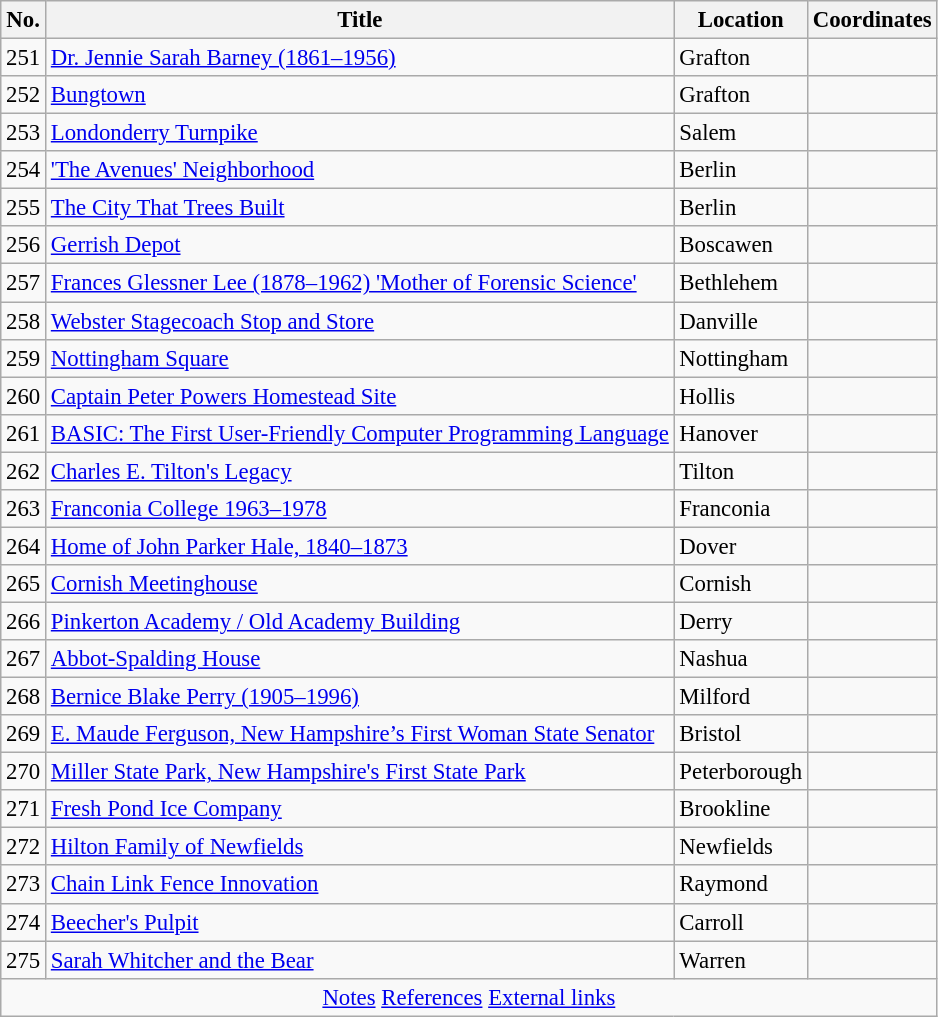<table class="wikitable" style="text-align:left; font-size: 95%;">
<tr>
<th>No.</th>
<th>Title</th>
<th>Location</th>
<th>Coordinates</th>
</tr>
<tr>
<td>251</td>
<td><a href='#'>Dr. Jennie Sarah Barney (1861–1956)</a></td>
<td>Grafton</td>
<td></td>
</tr>
<tr>
<td>252</td>
<td><a href='#'>Bungtown</a></td>
<td>Grafton</td>
<td></td>
</tr>
<tr>
<td>253</td>
<td><a href='#'>Londonderry Turnpike</a></td>
<td>Salem</td>
<td></td>
</tr>
<tr>
<td>254</td>
<td><a href='#'>'The Avenues' Neighborhood</a></td>
<td>Berlin</td>
<td></td>
</tr>
<tr>
<td>255</td>
<td><a href='#'>The City That Trees Built</a></td>
<td>Berlin</td>
<td></td>
</tr>
<tr>
<td>256</td>
<td><a href='#'>Gerrish Depot</a></td>
<td>Boscawen</td>
<td></td>
</tr>
<tr>
<td>257</td>
<td><a href='#'>Frances Glessner Lee (1878–1962) 'Mother of Forensic Science'</a></td>
<td>Bethlehem</td>
<td></td>
</tr>
<tr>
<td>258</td>
<td><a href='#'>Webster Stagecoach Stop and Store</a></td>
<td>Danville</td>
<td></td>
</tr>
<tr>
<td>259</td>
<td><a href='#'>Nottingham Square</a></td>
<td>Nottingham</td>
<td></td>
</tr>
<tr>
<td>260</td>
<td><a href='#'>Captain Peter Powers Homestead Site</a></td>
<td>Hollis</td>
<td></td>
</tr>
<tr>
<td>261</td>
<td><a href='#'>BASIC: The First User-Friendly Computer Programming Language</a></td>
<td>Hanover</td>
<td></td>
</tr>
<tr>
<td>262</td>
<td><a href='#'>Charles E. Tilton's Legacy</a></td>
<td>Tilton</td>
<td></td>
</tr>
<tr>
<td>263</td>
<td><a href='#'>Franconia College 1963–1978</a></td>
<td>Franconia</td>
<td></td>
</tr>
<tr>
<td>264</td>
<td><a href='#'>Home of John Parker Hale, 1840–1873</a></td>
<td>Dover</td>
<td></td>
</tr>
<tr>
<td>265</td>
<td><a href='#'>Cornish Meetinghouse</a></td>
<td>Cornish</td>
<td></td>
</tr>
<tr>
<td>266</td>
<td><a href='#'>Pinkerton Academy / Old Academy Building</a></td>
<td>Derry</td>
<td></td>
</tr>
<tr>
<td>267</td>
<td><a href='#'>Abbot-Spalding House</a></td>
<td>Nashua</td>
<td></td>
</tr>
<tr>
<td>268</td>
<td><a href='#'>Bernice Blake Perry (1905–1996)</a></td>
<td>Milford</td>
<td></td>
</tr>
<tr>
<td>269</td>
<td><a href='#'>E. Maude Ferguson, New Hampshire’s First Woman State Senator</a></td>
<td>Bristol</td>
<td></td>
</tr>
<tr>
<td>270</td>
<td><a href='#'>Miller State Park, New Hampshire's First State Park</a></td>
<td>Peterborough</td>
<td></td>
</tr>
<tr>
<td>271</td>
<td><a href='#'>Fresh Pond Ice Company</a></td>
<td>Brookline</td>
<td></td>
</tr>
<tr>
<td>272</td>
<td><a href='#'>Hilton Family of Newfields</a></td>
<td>Newfields</td>
<td></td>
</tr>
<tr>
<td>273</td>
<td><a href='#'>Chain Link Fence Innovation</a></td>
<td>Raymond</td>
<td></td>
</tr>
<tr>
<td>274</td>
<td><a href='#'>Beecher's Pulpit</a></td>
<td>Carroll</td>
<td></td>
</tr>
<tr>
<td>275</td>
<td><a href='#'>Sarah Whitcher and the Bear</a></td>
<td>Warren</td>
<td></td>
</tr>
<tr>
<td colspan=4 align=center><a href='#'>Notes</a>  <a href='#'>References</a>  <a href='#'>External links</a></td>
</tr>
</table>
